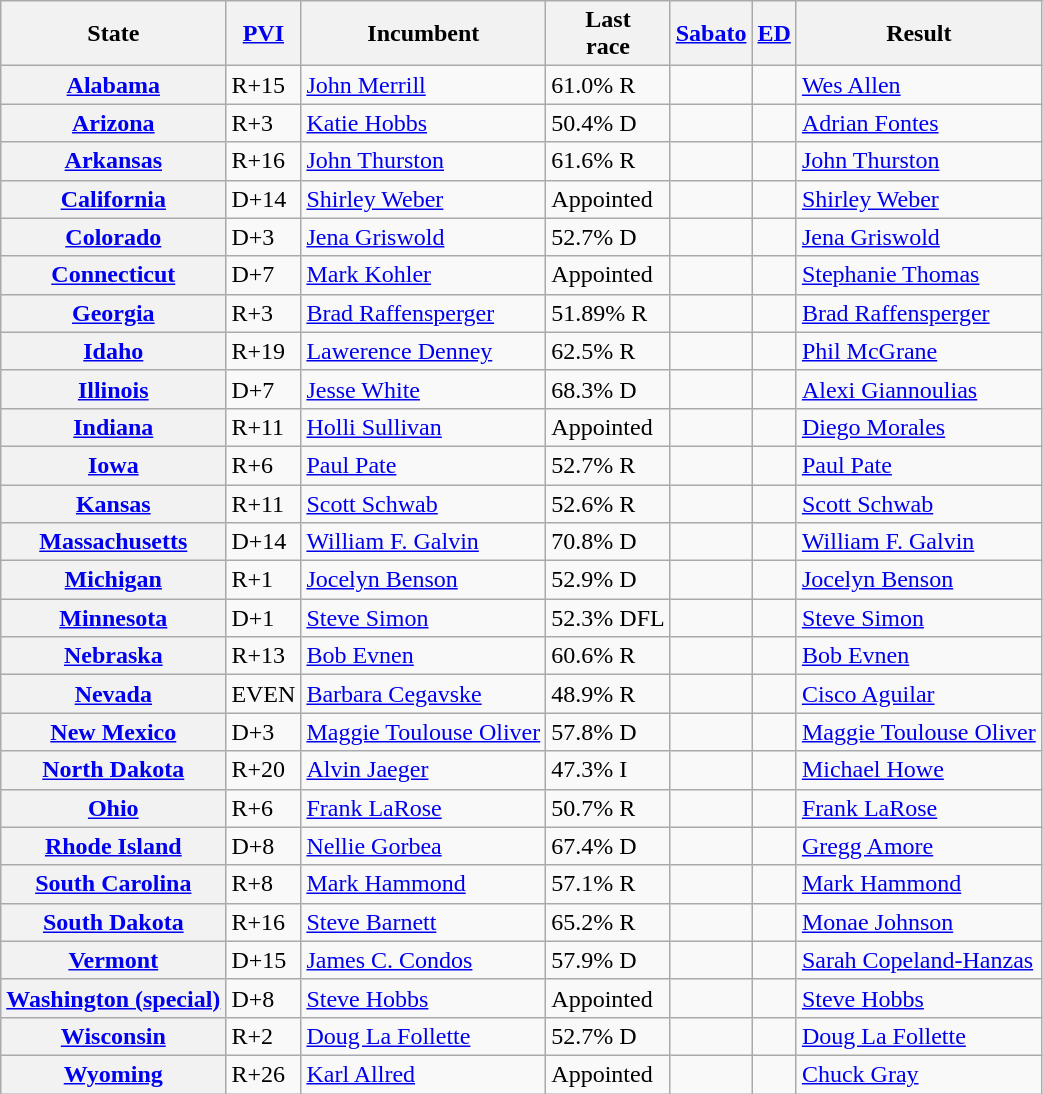<table class="wikitable sortable">
<tr>
<th>State</th>
<th><a href='#'>PVI</a></th>
<th>Incumbent</th>
<th>Last<br>race</th>
<th scope="col"><a href='#'>Sabato</a><br></th>
<th scope="col"><a href='#'>ED</a><br></th>
<th>Result</th>
</tr>
<tr>
<th><a href='#'>Alabama</a></th>
<td>R+15</td>
<td><a href='#'>John Merrill</a> </td>
<td>61.0% R</td>
<td></td>
<td></td>
<td><a href='#'>Wes Allen</a></td>
</tr>
<tr>
<th><a href='#'>Arizona</a></th>
<td>R+3</td>
<td><a href='#'>Katie Hobbs</a> </td>
<td>50.4% D</td>
<td></td>
<td></td>
<td><a href='#'>Adrian Fontes</a></td>
</tr>
<tr>
<th><a href='#'>Arkansas</a></th>
<td>R+16</td>
<td><a href='#'>John Thurston</a></td>
<td>61.6% R</td>
<td></td>
<td></td>
<td><a href='#'>John Thurston</a></td>
</tr>
<tr>
<th><a href='#'>California</a></th>
<td>D+14</td>
<td><a href='#'>Shirley Weber</a></td>
<td>Appointed<br></td>
<td></td>
<td></td>
<td><a href='#'>Shirley Weber</a></td>
</tr>
<tr>
<th><a href='#'>Colorado</a></th>
<td>D+3</td>
<td><a href='#'>Jena Griswold</a></td>
<td>52.7% D</td>
<td></td>
<td></td>
<td><a href='#'>Jena Griswold</a></td>
</tr>
<tr>
<th><a href='#'>Connecticut</a></th>
<td>D+7</td>
<td><a href='#'>Mark Kohler</a> </td>
<td>Appointed<br></td>
<td></td>
<td></td>
<td><a href='#'>Stephanie Thomas</a></td>
</tr>
<tr>
<th><a href='#'>Georgia</a></th>
<td>R+3</td>
<td><a href='#'>Brad Raffensperger</a></td>
<td>51.89% R</td>
<td></td>
<td></td>
<td><a href='#'>Brad Raffensperger</a></td>
</tr>
<tr>
<th><a href='#'>Idaho</a></th>
<td>R+19</td>
<td><a href='#'>Lawerence Denney</a> </td>
<td>62.5% R</td>
<td></td>
<td></td>
<td><a href='#'>Phil McGrane</a></td>
</tr>
<tr>
<th><a href='#'>Illinois</a></th>
<td>D+7</td>
<td><a href='#'>Jesse White</a> </td>
<td>68.3% D</td>
<td></td>
<td></td>
<td><a href='#'>Alexi Giannoulias</a></td>
</tr>
<tr>
<th><a href='#'>Indiana</a></th>
<td>R+11</td>
<td><a href='#'>Holli Sullivan</a><br></td>
<td>Appointed<br></td>
<td></td>
<td></td>
<td><a href='#'>Diego Morales</a></td>
</tr>
<tr>
<th><a href='#'>Iowa</a></th>
<td>R+6</td>
<td><a href='#'>Paul Pate</a></td>
<td>52.7% R</td>
<td></td>
<td></td>
<td><a href='#'>Paul Pate</a></td>
</tr>
<tr>
<th><a href='#'>Kansas</a></th>
<td>R+11</td>
<td><a href='#'>Scott Schwab</a></td>
<td>52.6% R</td>
<td></td>
<td></td>
<td><a href='#'>Scott Schwab</a></td>
</tr>
<tr>
<th><a href='#'>Massachusetts</a></th>
<td>D+14</td>
<td><a href='#'>William F. Galvin</a></td>
<td>70.8% D</td>
<td></td>
<td></td>
<td><a href='#'>William F. Galvin</a></td>
</tr>
<tr>
<th><a href='#'>Michigan</a></th>
<td>R+1</td>
<td><a href='#'>Jocelyn Benson</a></td>
<td>52.9% D</td>
<td></td>
<td></td>
<td><a href='#'>Jocelyn Benson</a></td>
</tr>
<tr>
<th><a href='#'>Minnesota</a></th>
<td>D+1</td>
<td><a href='#'>Steve Simon</a></td>
<td>52.3% DFL</td>
<td></td>
<td></td>
<td><a href='#'>Steve Simon</a></td>
</tr>
<tr>
<th><a href='#'>Nebraska</a></th>
<td>R+13</td>
<td><a href='#'>Bob Evnen</a></td>
<td>60.6% R</td>
<td></td>
<td></td>
<td><a href='#'>Bob Evnen</a></td>
</tr>
<tr>
<th><a href='#'>Nevada</a></th>
<td>EVEN</td>
<td><a href='#'>Barbara Cegavske</a> </td>
<td>48.9% R</td>
<td></td>
<td></td>
<td><a href='#'>Cisco Aguilar</a> </td>
</tr>
<tr>
<th><a href='#'>New Mexico</a></th>
<td>D+3</td>
<td><a href='#'>Maggie Toulouse Oliver</a></td>
<td>57.8% D</td>
<td></td>
<td></td>
<td><a href='#'>Maggie Toulouse Oliver</a></td>
</tr>
<tr>
<th><a href='#'>North Dakota</a></th>
<td>R+20</td>
<td><a href='#'>Alvin Jaeger</a> </td>
<td>47.3% I</td>
<td></td>
<td></td>
<td><a href='#'>Michael Howe</a></td>
</tr>
<tr>
<th><a href='#'>Ohio</a></th>
<td>R+6</td>
<td><a href='#'>Frank LaRose</a></td>
<td>50.7% R</td>
<td></td>
<td></td>
<td><a href='#'>Frank LaRose</a></td>
</tr>
<tr>
<th><a href='#'>Rhode Island</a></th>
<td>D+8</td>
<td><a href='#'>Nellie Gorbea</a> </td>
<td>67.4% D</td>
<td></td>
<td></td>
<td><a href='#'>Gregg Amore</a></td>
</tr>
<tr>
<th><a href='#'>South Carolina</a></th>
<td>R+8</td>
<td><a href='#'>Mark Hammond</a></td>
<td>57.1% R</td>
<td></td>
<td></td>
<td><a href='#'>Mark Hammond</a></td>
</tr>
<tr>
<th><a href='#'>South Dakota</a></th>
<td>R+16</td>
<td><a href='#'>Steve Barnett</a><br></td>
<td>65.2% R</td>
<td></td>
<td></td>
<td><a href='#'>Monae Johnson</a></td>
</tr>
<tr>
<th><a href='#'>Vermont</a></th>
<td>D+15</td>
<td><a href='#'>James C. Condos</a> </td>
<td>57.9% D</td>
<td></td>
<td></td>
<td><a href='#'>Sarah Copeland-Hanzas</a></td>
</tr>
<tr>
<th><a href='#'>Washington (special)</a></th>
<td>D+8</td>
<td><a href='#'>Steve Hobbs</a></td>
<td>Appointed<br></td>
<td></td>
<td></td>
<td><a href='#'>Steve Hobbs</a></td>
</tr>
<tr>
<th><a href='#'>Wisconsin</a></th>
<td>R+2</td>
<td><a href='#'>Doug La Follette</a></td>
<td>52.7% D</td>
<td></td>
<td></td>
<td><a href='#'>Doug La Follette</a></td>
</tr>
<tr>
<th><a href='#'>Wyoming</a></th>
<td>R+26</td>
<td><a href='#'>Karl Allred</a> </td>
<td>Appointed<br></td>
<td></td>
<td></td>
<td><a href='#'>Chuck Gray</a></td>
</tr>
</table>
